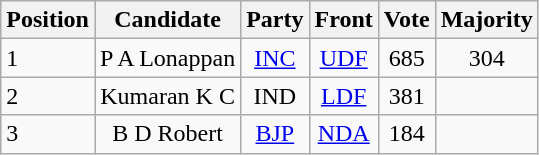<table class="wikitable">
<tr>
<th scope="col">Position</th>
<th scope="col">Candidate</th>
<th scope="col">Party</th>
<th scope="col">Front</th>
<th scope="col">Vote</th>
<th scope="col">Majority</th>
</tr>
<tr>
<td>1</td>
<td align="center">P A Lonappan</td>
<td align="center"><a href='#'>INC</a></td>
<td align="center"><a href='#'>UDF</a></td>
<td align="center">685</td>
<td align="center">304</td>
</tr>
<tr>
<td>2</td>
<td align="center">Kumaran K C</td>
<td align="center">IND</td>
<td align="center"><a href='#'>LDF</a></td>
<td align="center">381</td>
<td align="center"></td>
</tr>
<tr>
<td>3</td>
<td align="center">B D Robert</td>
<td align="center"><a href='#'>BJP</a></td>
<td align="center"><a href='#'>NDA</a></td>
<td align="center">184</td>
<td align="center"></td>
</tr>
</table>
